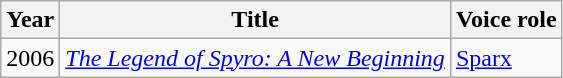<table class="wikitable sortable">
<tr>
<th>Year</th>
<th>Title</th>
<th>Voice role</th>
</tr>
<tr>
<td>2006</td>
<td><em><a href='#'>The Legend of Spyro: A New Beginning</a></em></td>
<td><a href='#'>Sparx</a></td>
</tr>
</table>
